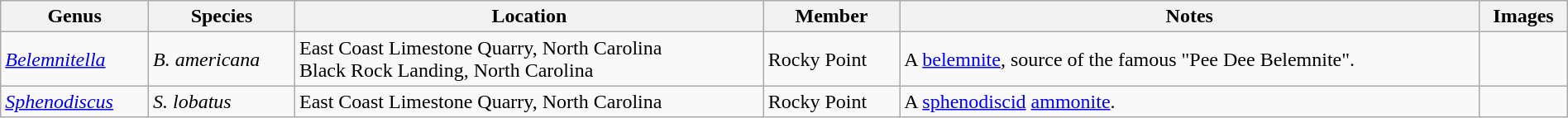<table class="wikitable" width="100%" align="center">
<tr>
<th>Genus</th>
<th>Species</th>
<th>Location</th>
<th>Member</th>
<th>Notes</th>
<th>Images</th>
</tr>
<tr>
<td><em><a href='#'>Belemnitella</a></em></td>
<td><em>B. americana</em></td>
<td>East Coast Limestone Quarry, North Carolina<br>Black Rock Landing, North Carolina</td>
<td>Rocky Point</td>
<td>A <a href='#'>belemnite</a>, source of the famous "Pee Dee Belemnite".</td>
<td></td>
</tr>
<tr>
<td><em><a href='#'>Sphenodiscus</a></em></td>
<td><em>S. lobatus</em></td>
<td>East Coast Limestone Quarry, North Carolina</td>
<td>Rocky Point</td>
<td>A <a href='#'>sphenodiscid</a> <a href='#'>ammonite</a>.</td>
<td></td>
</tr>
</table>
